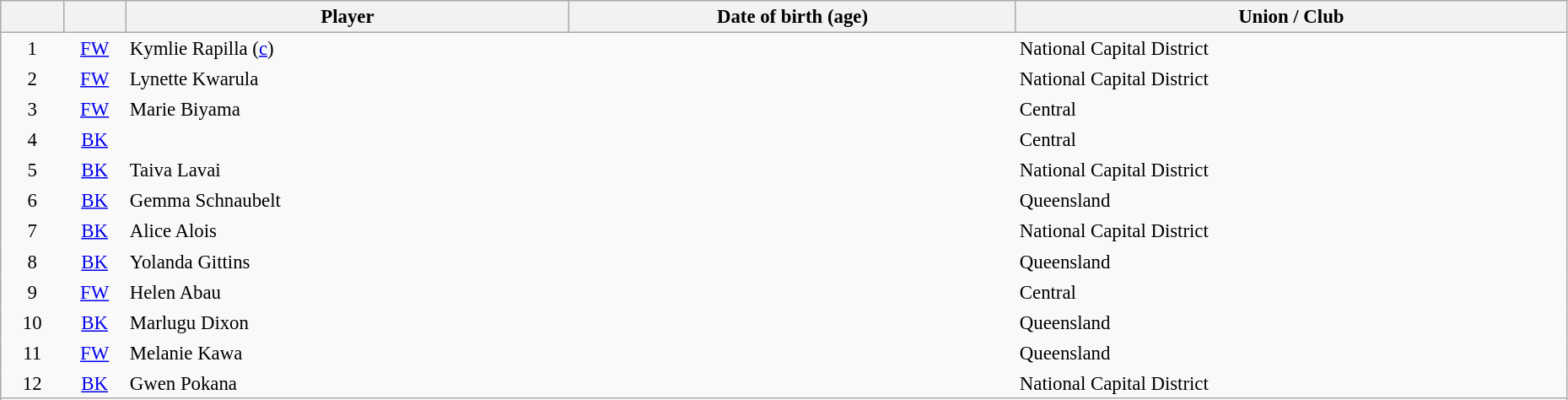<table class="sortable wikitable plainrowheaders" style="font-size:95%; width: 98%">
<tr>
<th scope="col" style="width:4%"></th>
<th scope="col" style="width:4%"></th>
<th scope="col">Player</th>
<th scope="col">Date of birth (age)</th>
<th scope="col">Union / Club</th>
</tr>
<tr>
<td style="text-align:center; border:0">1</td>
<td style="text-align:center; border:0"><a href='#'>FW</a></td>
<td style="text-align:left; border:0">Kymlie Rapilla (<a href='#'>c</a>)</td>
<td style="text-align:left; border:0"></td>
<td style="text-align:left; border:0"> National Capital District</td>
</tr>
<tr>
<td style="text-align:center; border:0">2</td>
<td style="text-align:center; border:0"><a href='#'>FW</a></td>
<td style="text-align:left; border:0">Lynette Kwarula</td>
<td style="text-align:left; border:0"></td>
<td style="text-align:left; border:0"> National Capital District</td>
</tr>
<tr>
<td style="text-align:center; border:0">3</td>
<td style="text-align:center; border:0"><a href='#'>FW</a></td>
<td style="text-align:left; border:0">Marie Biyama</td>
<td style="text-align:left; border:0"></td>
<td style="text-align:left; border:0"> Central</td>
</tr>
<tr>
<td style="text-align:center; border:0">4</td>
<td style="text-align:center; border:0"><a href='#'>BK</a></td>
<td style="text-align:left; border:0"></td>
<td style="text-align:left; border:0"></td>
<td style="text-align:left; border:0"> Central</td>
</tr>
<tr>
<td style="text-align:center; border:0">5</td>
<td style="text-align:center; border:0"><a href='#'>BK</a></td>
<td style="text-align:left; border:0">Taiva Lavai</td>
<td style="text-align:left; border:0"></td>
<td style="text-align:left; border:0"> National Capital District</td>
</tr>
<tr>
<td style="text-align:center; border:0">6</td>
<td style="text-align:center; border:0"><a href='#'>BK</a></td>
<td style="text-align:left; border:0">Gemma Schnaubelt</td>
<td style="text-align:left; border:0"></td>
<td style="text-align:left; border:0"> Queensland</td>
</tr>
<tr>
<td style="text-align:center; border:0">7</td>
<td style="text-align:center; border:0"><a href='#'>BK</a></td>
<td style="text-align:left; border:0">Alice Alois</td>
<td style="text-align:left; border:0"></td>
<td style="text-align:left; border:0"> National Capital District</td>
</tr>
<tr>
<td style="text-align:center; border:0">8</td>
<td style="text-align:center; border:0"><a href='#'>BK</a></td>
<td style="text-align:left; border:0">Yolanda Gittins</td>
<td style="text-align:left; border:0"></td>
<td style="text-align:left; border:0"> Queensland</td>
</tr>
<tr>
<td style="text-align:center; border:0">9</td>
<td style="text-align:center; border:0"><a href='#'>FW</a></td>
<td style="text-align:left; border:0">Helen Abau</td>
<td style="text-align:left; border:0"></td>
<td style="text-align:left; border:0"> Central</td>
</tr>
<tr>
<td style="text-align:center; border:0">10</td>
<td style="text-align:center; border:0"><a href='#'>BK</a></td>
<td style="text-align:left; border:0">Marlugu Dixon</td>
<td style="text-align:left; border:0"></td>
<td style="text-align:left; border:0"> Queensland</td>
</tr>
<tr>
<td style="text-align:center; border:0">11</td>
<td style="text-align:center; border:0"><a href='#'>FW</a></td>
<td style="text-align:left; border:0">Melanie Kawa</td>
<td style="text-align:left; border:0"></td>
<td style="text-align:left; border:0"> Queensland</td>
</tr>
<tr>
<td style="text-align:center; border:0">12</td>
<td style="text-align:center; border:0"><a href='#'>BK</a></td>
<td style="text-align:left; border:0">Gwen Pokana</td>
<td style="text-align:left; border:0"></td>
<td style="text-align:left; border:0"> National Capital District</td>
</tr>
<tr>
</tr>
</table>
